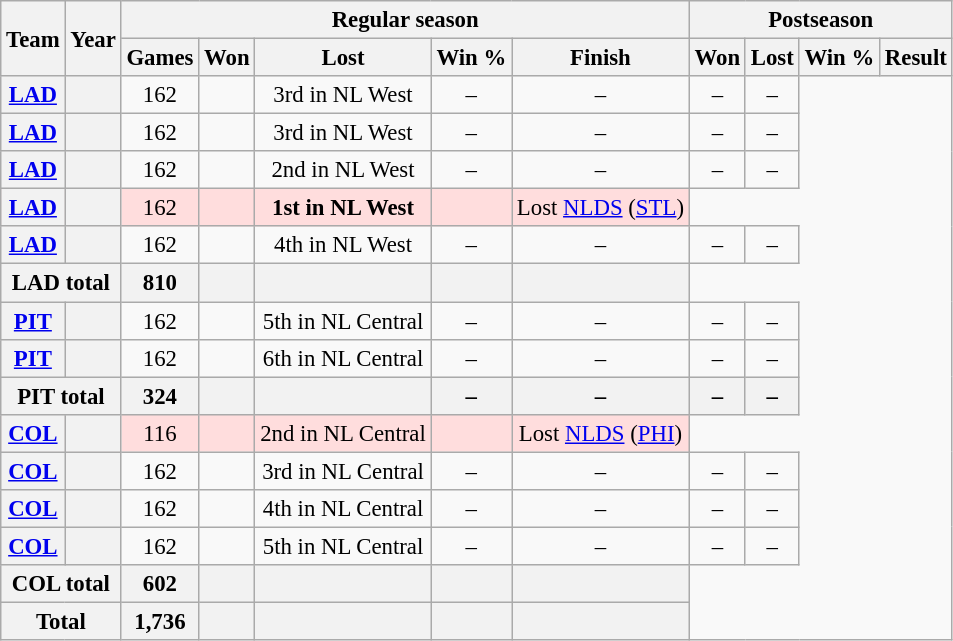<table class="wikitable" style="font-size: 95%; text-align:center;">
<tr>
<th rowspan="2">Team</th>
<th rowspan="2">Year</th>
<th colspan="5">Regular season</th>
<th colspan="4">Postseason</th>
</tr>
<tr>
<th>Games</th>
<th>Won</th>
<th>Lost</th>
<th>Win %</th>
<th>Finish</th>
<th>Won</th>
<th>Lost</th>
<th>Win %</th>
<th>Result</th>
</tr>
<tr>
<th><a href='#'>LAD</a></th>
<th></th>
<td>162</td>
<td></td>
<td>3rd in NL West</td>
<td>–</td>
<td>–</td>
<td>–</td>
<td>–</td>
</tr>
<tr>
<th><a href='#'>LAD</a></th>
<th></th>
<td>162</td>
<td></td>
<td>3rd in NL West</td>
<td>–</td>
<td>–</td>
<td>–</td>
<td>–</td>
</tr>
<tr>
<th><a href='#'>LAD</a></th>
<th></th>
<td>162</td>
<td></td>
<td>2nd in NL West</td>
<td>–</td>
<td>–</td>
<td>–</td>
<td>–</td>
</tr>
<tr style="background:#fdd;" !>
<th><a href='#'>LAD</a></th>
<th></th>
<td>162</td>
<td></td>
<td><strong>1st in NL West</strong></td>
<td></td>
<td>Lost <a href='#'>NLDS</a> (<a href='#'>STL</a>)</td>
</tr>
<tr>
<th><a href='#'>LAD</a></th>
<th></th>
<td>162</td>
<td></td>
<td>4th in NL West</td>
<td>–</td>
<td>–</td>
<td>–</td>
<td>–</td>
</tr>
<tr>
<th colspan="2">LAD total</th>
<th>810</th>
<th></th>
<th></th>
<th></th>
<th></th>
</tr>
<tr>
<th><a href='#'>PIT</a></th>
<th></th>
<td>162</td>
<td></td>
<td>5th in NL Central</td>
<td>–</td>
<td>–</td>
<td>–</td>
<td>–</td>
</tr>
<tr>
<th><a href='#'>PIT</a></th>
<th></th>
<td>162</td>
<td></td>
<td>6th in NL Central</td>
<td>–</td>
<td>–</td>
<td>–</td>
<td>–</td>
</tr>
<tr>
<th colspan="2">PIT total</th>
<th>324</th>
<th></th>
<th></th>
<th>–</th>
<th>–</th>
<th>–</th>
<th>–</th>
</tr>
<tr style="background:#fdd;" !>
<th><a href='#'>COL</a></th>
<th></th>
<td>116</td>
<td></td>
<td>2nd in NL Central</td>
<td></td>
<td>Lost <a href='#'>NLDS</a> (<a href='#'>PHI</a>)</td>
</tr>
<tr>
<th><a href='#'>COL</a></th>
<th></th>
<td>162</td>
<td></td>
<td>3rd in NL Central</td>
<td>–</td>
<td>–</td>
<td>–</td>
<td>–</td>
</tr>
<tr>
<th><a href='#'>COL</a></th>
<th></th>
<td>162</td>
<td></td>
<td>4th in NL Central</td>
<td>–</td>
<td>–</td>
<td>–</td>
<td>–</td>
</tr>
<tr>
<th><a href='#'>COL</a></th>
<th></th>
<td>162</td>
<td></td>
<td>5th in NL Central</td>
<td>–</td>
<td>–</td>
<td>–</td>
<td>–</td>
</tr>
<tr>
<th colspan="2">COL total</th>
<th>602</th>
<th></th>
<th></th>
<th></th>
<th></th>
</tr>
<tr>
<th colspan="2">Total</th>
<th>1,736</th>
<th></th>
<th></th>
<th></th>
<th></th>
</tr>
</table>
